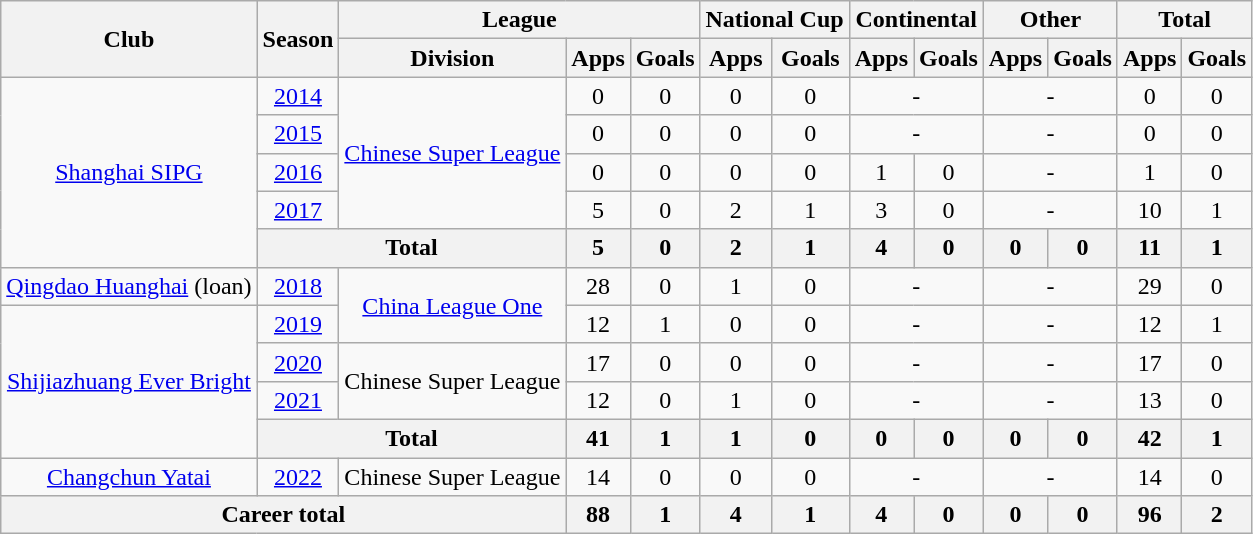<table class="wikitable" style="text-align: center">
<tr>
<th rowspan="2">Club</th>
<th rowspan="2">Season</th>
<th colspan="3">League</th>
<th colspan="2">National Cup</th>
<th colspan="2">Continental</th>
<th colspan="2">Other</th>
<th colspan="2">Total</th>
</tr>
<tr>
<th>Division</th>
<th>Apps</th>
<th>Goals</th>
<th>Apps</th>
<th>Goals</th>
<th>Apps</th>
<th>Goals</th>
<th>Apps</th>
<th>Goals</th>
<th>Apps</th>
<th>Goals</th>
</tr>
<tr>
<td rowspan=5><a href='#'>Shanghai SIPG</a></td>
<td><a href='#'>2014</a></td>
<td rowspan="4"><a href='#'>Chinese Super League</a></td>
<td>0</td>
<td>0</td>
<td>0</td>
<td>0</td>
<td colspan="2">-</td>
<td colspan="2">-</td>
<td>0</td>
<td>0</td>
</tr>
<tr>
<td><a href='#'>2015</a></td>
<td>0</td>
<td>0</td>
<td>0</td>
<td>0</td>
<td colspan="2">-</td>
<td colspan="2">-</td>
<td>0</td>
<td>0</td>
</tr>
<tr>
<td><a href='#'>2016</a></td>
<td>0</td>
<td>0</td>
<td>0</td>
<td>0</td>
<td>1</td>
<td>0</td>
<td colspan="2">-</td>
<td>1</td>
<td>0</td>
</tr>
<tr>
<td><a href='#'>2017</a></td>
<td>5</td>
<td>0</td>
<td>2</td>
<td>1</td>
<td>3</td>
<td>0</td>
<td colspan="2">-</td>
<td>10</td>
<td>1</td>
</tr>
<tr>
<th colspan=2>Total</th>
<th>5</th>
<th>0</th>
<th>2</th>
<th>1</th>
<th>4</th>
<th>0</th>
<th>0</th>
<th>0</th>
<th>11</th>
<th>1</th>
</tr>
<tr>
<td><a href='#'>Qingdao Huanghai</a> (loan)</td>
<td><a href='#'>2018</a></td>
<td rowspan=2><a href='#'>China League One</a></td>
<td>28</td>
<td>0</td>
<td>1</td>
<td>0</td>
<td colspan="2">-</td>
<td colspan="2">-</td>
<td>29</td>
<td>0</td>
</tr>
<tr>
<td rowspan=4><a href='#'>Shijiazhuang Ever Bright</a></td>
<td><a href='#'>2019</a></td>
<td>12</td>
<td>1</td>
<td>0</td>
<td>0</td>
<td colspan="2">-</td>
<td colspan="2">-</td>
<td>12</td>
<td>1</td>
</tr>
<tr>
<td><a href='#'>2020</a></td>
<td rowspan=2>Chinese Super League</td>
<td>17</td>
<td>0</td>
<td>0</td>
<td>0</td>
<td colspan="2">-</td>
<td colspan="2">-</td>
<td>17</td>
<td>0</td>
</tr>
<tr>
<td><a href='#'>2021</a></td>
<td>12</td>
<td>0</td>
<td>1</td>
<td>0</td>
<td colspan="2">-</td>
<td colspan="2">-</td>
<td>13</td>
<td>0</td>
</tr>
<tr>
<th colspan=2>Total</th>
<th>41</th>
<th>1</th>
<th>1</th>
<th>0</th>
<th>0</th>
<th>0</th>
<th>0</th>
<th>0</th>
<th>42</th>
<th>1</th>
</tr>
<tr>
<td><a href='#'>Changchun Yatai</a></td>
<td><a href='#'>2022</a></td>
<td>Chinese Super League</td>
<td>14</td>
<td>0</td>
<td>0</td>
<td>0</td>
<td colspan="2">-</td>
<td colspan="2">-</td>
<td>14</td>
<td>0</td>
</tr>
<tr>
<th colspan=3>Career total</th>
<th>88</th>
<th>1</th>
<th>4</th>
<th>1</th>
<th>4</th>
<th>0</th>
<th>0</th>
<th>0</th>
<th>96</th>
<th>2</th>
</tr>
</table>
